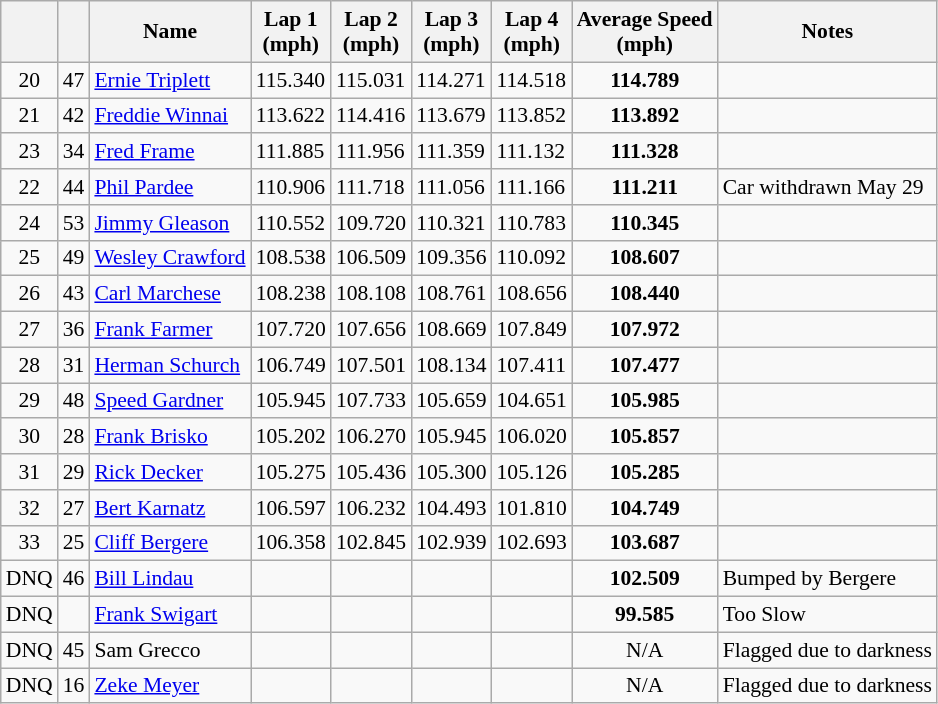<table class="wikitable" style="font-size: 90%;">
<tr style="text-align:center;">
<th></th>
<th></th>
<th>Name</th>
<th>Lap 1<br>(mph)</th>
<th>Lap 2<br>(mph)</th>
<th>Lap 3<br>(mph)</th>
<th>Lap 4<br>(mph)</th>
<th>Average Speed<br>(mph)</th>
<th>Notes</th>
</tr>
<tr>
<td align=center>20</td>
<td>47</td>
<td> <a href='#'>Ernie Triplett</a> <strong></strong></td>
<td>115.340</td>
<td>115.031</td>
<td>114.271</td>
<td>114.518</td>
<td align=center><strong>114.789</strong></td>
<td></td>
</tr>
<tr>
<td align=center>21</td>
<td>42</td>
<td> <a href='#'>Freddie Winnai</a> <strong></strong></td>
<td>113.622</td>
<td>114.416</td>
<td>113.679</td>
<td>113.852</td>
<td align=center><strong>113.892</strong></td>
<td></td>
</tr>
<tr>
<td align=center>23</td>
<td>34</td>
<td> <a href='#'>Fred Frame</a></td>
<td>111.885</td>
<td>111.956</td>
<td>111.359</td>
<td>111.132</td>
<td align=center><strong>111.328</strong></td>
<td></td>
</tr>
<tr>
<td align=center>22</td>
<td>44</td>
<td> <a href='#'>Phil Pardee</a></td>
<td>110.906</td>
<td>111.718</td>
<td>111.056</td>
<td>111.166</td>
<td align=center><strong>111.211</strong></td>
<td>Car withdrawn May 29</td>
</tr>
<tr>
<td align=center>24</td>
<td>53</td>
<td> <a href='#'>Jimmy Gleason</a></td>
<td>110.552</td>
<td>109.720</td>
<td>110.321</td>
<td>110.783</td>
<td align=center><strong>110.345</strong></td>
<td></td>
</tr>
<tr>
<td align=center>25</td>
<td>49</td>
<td> <a href='#'>Wesley Crawford</a> <strong></strong></td>
<td>108.538</td>
<td>106.509</td>
<td>109.356</td>
<td>110.092</td>
<td align=center><strong>108.607</strong></td>
<td></td>
</tr>
<tr>
<td align=center>26</td>
<td>43</td>
<td> <a href='#'>Carl Marchese</a> <strong></strong></td>
<td>108.238</td>
<td>108.108</td>
<td>108.761</td>
<td>108.656</td>
<td align=center><strong>108.440</strong></td>
<td></td>
</tr>
<tr>
<td align=center>27</td>
<td>36</td>
<td> <a href='#'>Frank Farmer</a> <strong></strong></td>
<td>107.720</td>
<td>107.656</td>
<td>108.669</td>
<td>107.849</td>
<td align=center><strong>107.972</strong></td>
<td></td>
</tr>
<tr>
<td align=center>28</td>
<td>31</td>
<td> <a href='#'>Herman Schurch</a> <strong></strong></td>
<td>106.749</td>
<td>107.501</td>
<td>108.134</td>
<td>107.411</td>
<td align=center><strong>107.477</strong></td>
<td></td>
</tr>
<tr>
<td align=center>29</td>
<td>48</td>
<td> <a href='#'>Speed Gardner</a> <strong></strong></td>
<td>105.945</td>
<td>107.733</td>
<td>105.659</td>
<td>104.651</td>
<td align=center><strong>105.985</strong></td>
<td></td>
</tr>
<tr>
<td align=center>30</td>
<td>28</td>
<td> <a href='#'>Frank Brisko</a> <strong></strong></td>
<td>105.202</td>
<td>106.270</td>
<td>105.945</td>
<td>106.020</td>
<td align=center><strong>105.857</strong></td>
<td></td>
</tr>
<tr>
<td align=center>31</td>
<td>29</td>
<td> <a href='#'>Rick Decker</a> <strong></strong></td>
<td>105.275</td>
<td>105.436</td>
<td>105.300</td>
<td>105.126</td>
<td align=center><strong>105.285</strong></td>
<td></td>
</tr>
<tr>
<td align=center>32</td>
<td>27</td>
<td> <a href='#'>Bert Karnatz</a> <strong></strong></td>
<td>106.597</td>
<td>106.232</td>
<td>104.493</td>
<td>101.810</td>
<td align=center><strong>104.749</strong></td>
<td></td>
</tr>
<tr>
<td align=center>33</td>
<td>25</td>
<td> <a href='#'>Cliff Bergere</a></td>
<td>106.358</td>
<td>102.845</td>
<td>102.939</td>
<td>102.693</td>
<td align=center><strong>103.687</strong></td>
<td></td>
</tr>
<tr>
<td align=center>DNQ</td>
<td>46</td>
<td> <a href='#'>Bill Lindau</a> <strong></strong></td>
<td></td>
<td></td>
<td></td>
<td></td>
<td align=center><strong>102.509</strong></td>
<td>Bumped by Bergere</td>
</tr>
<tr>
<td align=center>DNQ</td>
<td></td>
<td> <a href='#'>Frank Swigart</a> <strong></strong></td>
<td></td>
<td></td>
<td></td>
<td></td>
<td align=center><strong>99.585</strong></td>
<td>Too Slow</td>
</tr>
<tr>
<td align=center>DNQ</td>
<td>45</td>
<td> Sam Grecco <strong></strong></td>
<td></td>
<td></td>
<td></td>
<td></td>
<td align=center>N/A</td>
<td>Flagged due to darkness</td>
</tr>
<tr>
<td align=center>DNQ</td>
<td>16</td>
<td> <a href='#'>Zeke Meyer</a> <strong></strong></td>
<td></td>
<td></td>
<td></td>
<td></td>
<td align=center>N/A</td>
<td>Flagged due to darkness</td>
</tr>
</table>
